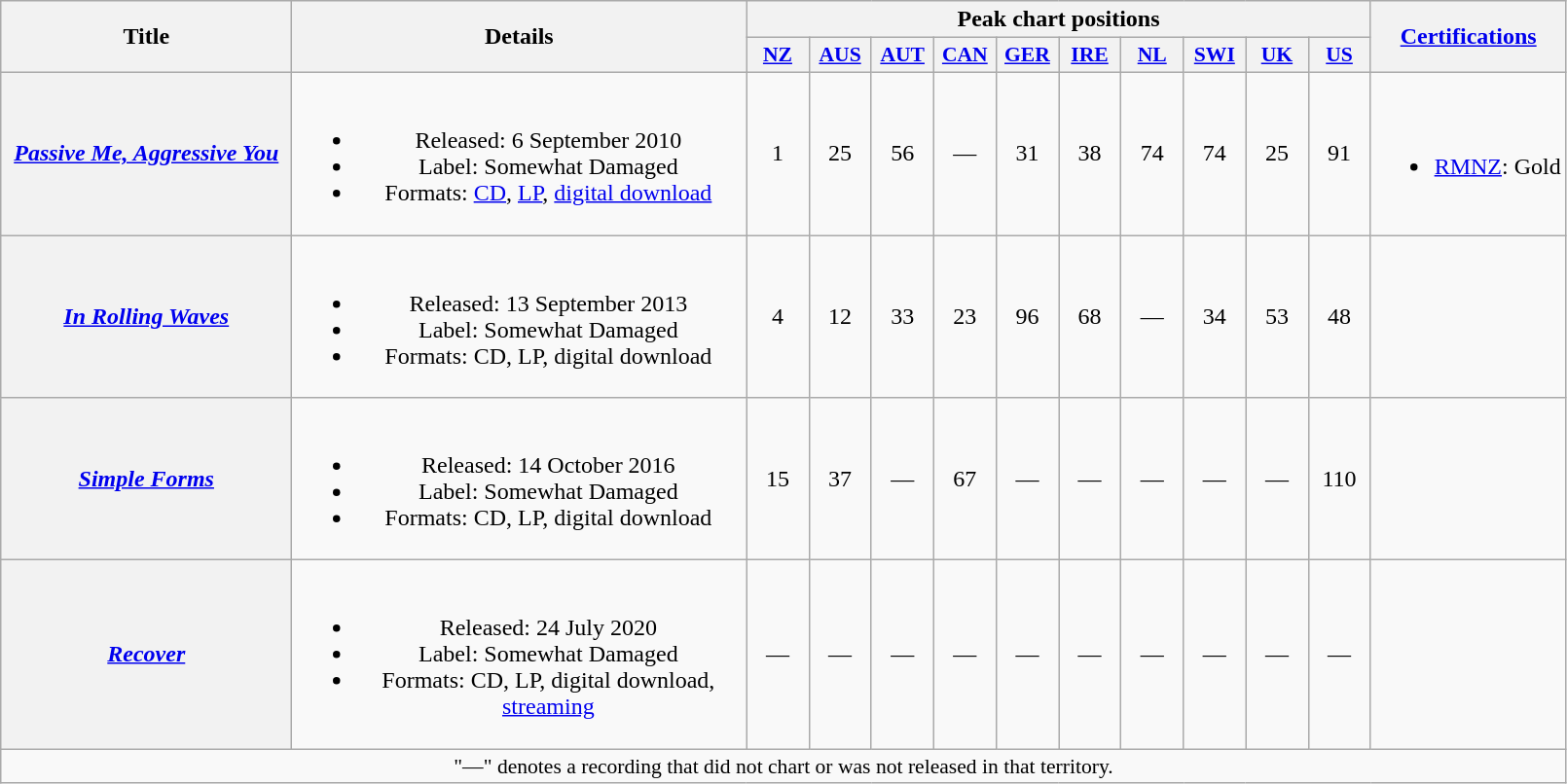<table class="wikitable plainrowheaders" style="text-align:center;">
<tr>
<th scope="col" rowspan="2" style="width:12em;">Title</th>
<th scope="col" rowspan="2" style="width:19em;">Details</th>
<th scope="col" colspan="10">Peak chart positions</th>
<th scope="col" rowspan="2"><a href='#'>Certifications</a></th>
</tr>
<tr>
<th scope="col" style="width:2.5em;font-size:90%;"><a href='#'>NZ</a><br></th>
<th scope="col" style="width:2.5em;font-size:90%;"><a href='#'>AUS</a><br></th>
<th scope="col" style="width:2.5em;font-size:90%;"><a href='#'>AUT</a><br></th>
<th scope="col" style="width:2.5em;font-size:90%;"><a href='#'>CAN</a><br></th>
<th scope="col" style="width:2.5em;font-size:90%;"><a href='#'>GER</a><br></th>
<th scope="col" style="width:2.5em;font-size:90%;"><a href='#'>IRE</a><br></th>
<th scope="col" style="width:2.5em;font-size:90%;"><a href='#'>NL</a><br></th>
<th scope="col" style="width:2.5em;font-size:90%;"><a href='#'>SWI</a><br></th>
<th scope="col" style="width:2.5em;font-size:90%;"><a href='#'>UK</a><br></th>
<th scope="col" style="width:2.5em;font-size:90%;"><a href='#'>US</a><br></th>
</tr>
<tr>
<th scope="row"><em><a href='#'>Passive Me, Aggressive You</a></em></th>
<td><br><ul><li>Released: 6 September 2010</li><li>Label: Somewhat Damaged</li><li>Formats: <a href='#'>CD</a>, <a href='#'>LP</a>, <a href='#'>digital download</a></li></ul></td>
<td>1</td>
<td>25</td>
<td>56</td>
<td>—</td>
<td>31</td>
<td>38</td>
<td>74</td>
<td>74</td>
<td>25</td>
<td>91</td>
<td><br><ul><li><a href='#'>RMNZ</a>: Gold</li></ul></td>
</tr>
<tr>
<th scope="row"><em><a href='#'>In Rolling Waves</a></em></th>
<td><br><ul><li>Released: 13 September 2013</li><li>Label: Somewhat Damaged</li><li>Formats: CD, LP, digital download</li></ul></td>
<td>4</td>
<td>12</td>
<td>33</td>
<td>23</td>
<td>96</td>
<td>68</td>
<td>—</td>
<td>34</td>
<td>53</td>
<td>48</td>
<td></td>
</tr>
<tr>
<th scope="row"><em><a href='#'>Simple Forms</a></em></th>
<td><br><ul><li>Released: 14 October 2016</li><li>Label: Somewhat Damaged</li><li>Formats: CD, LP, digital download</li></ul></td>
<td>15</td>
<td>37</td>
<td>—</td>
<td>67</td>
<td>—</td>
<td>—</td>
<td>—</td>
<td>—</td>
<td>—</td>
<td>110</td>
<td></td>
</tr>
<tr>
<th scope="row"><em><a href='#'>Recover</a></em></th>
<td><br><ul><li>Released: 24 July 2020</li><li>Label: Somewhat Damaged</li><li>Formats: CD, LP, digital download, <a href='#'>streaming</a></li></ul></td>
<td>—</td>
<td>—</td>
<td>—</td>
<td>—</td>
<td>—</td>
<td>—</td>
<td>—</td>
<td>—</td>
<td>—</td>
<td>—</td>
<td></td>
</tr>
<tr>
<td colspan="14" style="font-size:90%">"—" denotes a recording that did not chart or was not released in that territory.</td>
</tr>
</table>
